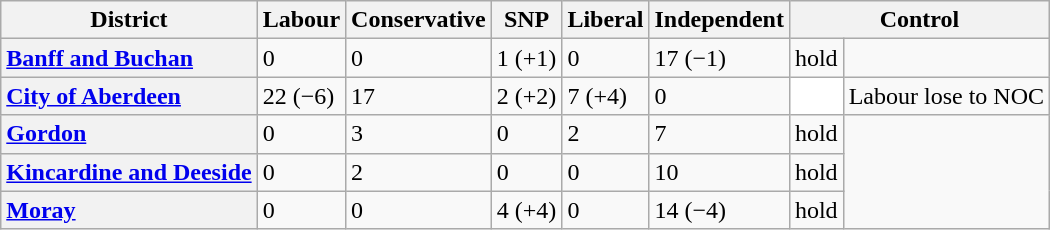<table class="wikitable">
<tr>
<th scope="col">District</th>
<th scope="col">Labour</th>
<th scope="col">Conservative</th>
<th scope="col">SNP</th>
<th scope="col">Liberal</th>
<th scope="col">Independent</th>
<th scope="col" colspan=2>Control<br></th>
</tr>
<tr>
<th scope="row" style="text-align: left;"><a href='#'>Banff and Buchan</a></th>
<td>0</td>
<td>0</td>
<td>1 (+1)</td>
<td>0</td>
<td>17 (−1)</td>
<td> hold</td>
</tr>
<tr>
<th scope="row" style="text-align: left;"><a href='#'>City of Aberdeen</a></th>
<td>22 (−6)</td>
<td>17</td>
<td>2 (+2)</td>
<td>7 (+4)</td>
<td>0</td>
<td bgcolor=white></td>
<td>Labour lose to NOC</td>
</tr>
<tr>
<th scope="row" style="text-align: left;"><a href='#'>Gordon</a></th>
<td>0</td>
<td>3</td>
<td>0</td>
<td>2</td>
<td>7</td>
<td> hold</td>
</tr>
<tr>
<th scope="row" style="text-align: left;"><a href='#'>Kincardine and Deeside</a></th>
<td>0</td>
<td>2</td>
<td>0</td>
<td>0</td>
<td>10</td>
<td> hold</td>
</tr>
<tr>
<th scope="row" style="text-align: left;"><a href='#'>Moray</a></th>
<td>0</td>
<td>0</td>
<td>4 (+4)</td>
<td>0</td>
<td>14 (−4)</td>
<td> hold</td>
</tr>
</table>
